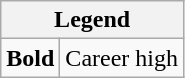<table class="wikitable mw-collapsible">
<tr>
<th colspan="2">Legend</th>
</tr>
<tr>
<td><strong>Bold</strong></td>
<td>Career high</td>
</tr>
</table>
